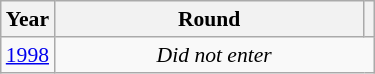<table class="wikitable" style="text-align: center; font-size:90%">
<tr>
<th>Year</th>
<th style="width:200px">Round</th>
<th></th>
</tr>
<tr>
<td><a href='#'>1998</a></td>
<td colspan="2"><em>Did not enter</em></td>
</tr>
</table>
